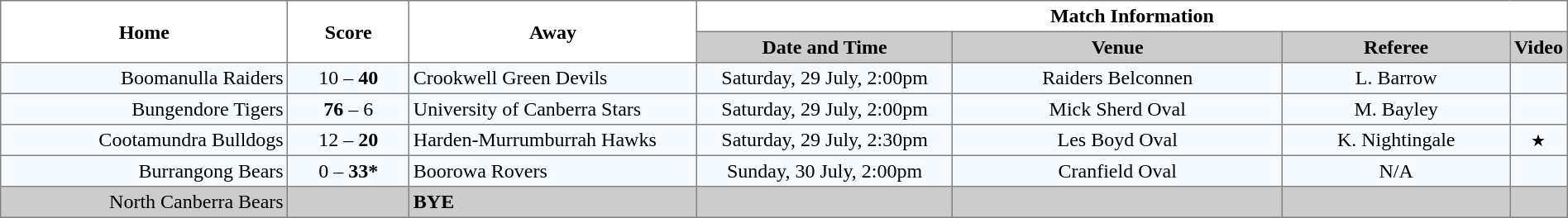<table border="1" cellpadding="3" cellspacing="0" width="100%" style="border-collapse:collapse;  text-align:center;">
<tr>
<th rowspan="2" width="19%">Home</th>
<th rowspan="2" width="8%">Score</th>
<th rowspan="2" width="19%">Away</th>
<th colspan="4">Match Information</th>
</tr>
<tr style="background:#CCCCCC">
<th width="17%">Date and Time</th>
<th width="22%">Venue</th>
<th width="50%">Referee</th>
<th>Video</th>
</tr>
<tr style="text-align:center; background:#f5faff;">
<td align="right">Boomanulla Raiders </td>
<td>10 – <strong>40</strong></td>
<td align="left"> Crookwell Green Devils</td>
<td>Saturday, 29 July, 2:00pm</td>
<td>Raiders Belconnen</td>
<td>L. Barrow</td>
<td></td>
</tr>
<tr style="text-align:center; background:#f5faff;">
<td align="right">Bungendore Tigers </td>
<td><strong>76</strong> – 6</td>
<td align="left"> University of Canberra Stars</td>
<td>Saturday, 29 July, 2:00pm</td>
<td>Mick Sherd Oval</td>
<td>M. Bayley</td>
<td></td>
</tr>
<tr style="text-align:center; background:#f5faff;">
<td align="right">Cootamundra Bulldogs </td>
<td>12 – <strong>20</strong></td>
<td align="left"> Harden-Murrumburrah Hawks</td>
<td>Saturday, 29 July, 2:30pm</td>
<td>Les Boyd Oval</td>
<td>K. Nightingale</td>
<td><small>★</small></td>
</tr>
<tr style="text-align:center; background:#f5faff;">
<td align="right">Burrangong Bears </td>
<td>0 – <strong>33*</strong></td>
<td align="left"> Boorowa Rovers</td>
<td>Sunday, 30 July, 2:00pm</td>
<td>Cranfield Oval</td>
<td>N/A</td>
<td></td>
</tr>
<tr style="text-align:center; background:#CCCCCC;">
<td align="right">North Canberra Bears </td>
<td></td>
<td align="left"><strong>BYE</strong></td>
<td></td>
<td></td>
<td></td>
<td></td>
</tr>
</table>
